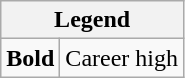<table class="wikitable">
<tr>
<th colspan="2">Legend</th>
</tr>
<tr>
<td><strong>Bold</strong></td>
<td>Career high</td>
</tr>
</table>
